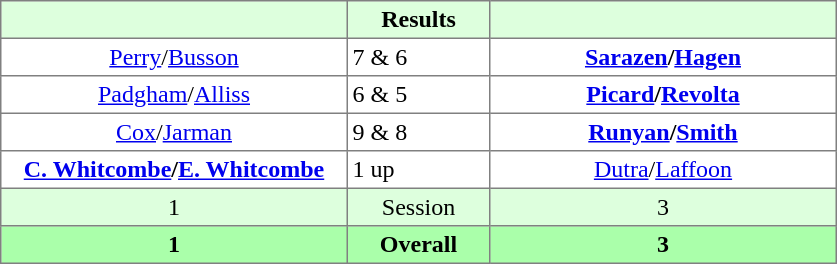<table border="1" cellpadding="3" style="border-collapse:collapse; text-align:center;">
<tr style="background:#dfd;">
<th style="width:14em;"></th>
<th style="width:5.5em;">Results</th>
<th style="width:14em;"></th>
</tr>
<tr>
<td><a href='#'>Perry</a>/<a href='#'>Busson</a></td>
<td align=left> 7 & 6</td>
<td><strong><a href='#'>Sarazen</a>/<a href='#'>Hagen</a></strong></td>
</tr>
<tr>
<td><a href='#'>Padgham</a>/<a href='#'>Alliss</a></td>
<td align=left> 6 & 5</td>
<td><strong><a href='#'>Picard</a>/<a href='#'>Revolta</a></strong></td>
</tr>
<tr>
<td><a href='#'>Cox</a>/<a href='#'>Jarman</a></td>
<td align=left> 9 & 8</td>
<td><strong><a href='#'>Runyan</a>/<a href='#'>Smith</a></strong></td>
</tr>
<tr>
<td><strong><a href='#'>C. Whitcombe</a>/<a href='#'>E. Whitcombe</a></strong></td>
<td align=left> 1 up</td>
<td><a href='#'>Dutra</a>/<a href='#'>Laffoon</a></td>
</tr>
<tr style="background:#dfd;">
<td>1</td>
<td>Session</td>
<td>3</td>
</tr>
<tr style="background:#afa;">
<th>1</th>
<th>Overall</th>
<th>3</th>
</tr>
</table>
